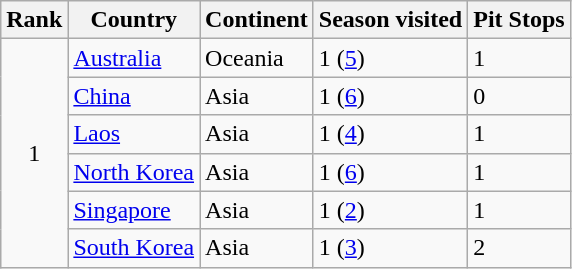<table class="wikitable">
<tr>
<th>Rank</th>
<th>Country</th>
<th>Continent</th>
<th>Season visited</th>
<th>Pit Stops</th>
</tr>
<tr>
<td style="text-align:center;" rowspan="6">1</td>
<td><a href='#'>Australia</a></td>
<td>Oceania</td>
<td>1 (<a href='#'>5</a>)</td>
<td>1</td>
</tr>
<tr>
<td><a href='#'>China</a></td>
<td>Asia</td>
<td>1 (<a href='#'>6</a>)</td>
<td>0</td>
</tr>
<tr>
<td><a href='#'>Laos</a></td>
<td>Asia</td>
<td>1 (<a href='#'>4</a>)</td>
<td>1</td>
</tr>
<tr>
<td><a href='#'>North Korea</a></td>
<td>Asia</td>
<td>1 (<a href='#'>6</a>)</td>
<td>1</td>
</tr>
<tr>
<td><a href='#'>Singapore</a></td>
<td>Asia</td>
<td>1 (<a href='#'>2</a>)</td>
<td>1</td>
</tr>
<tr>
<td><a href='#'>South Korea</a></td>
<td>Asia</td>
<td>1 (<a href='#'>3</a>)</td>
<td>2</td>
</tr>
</table>
